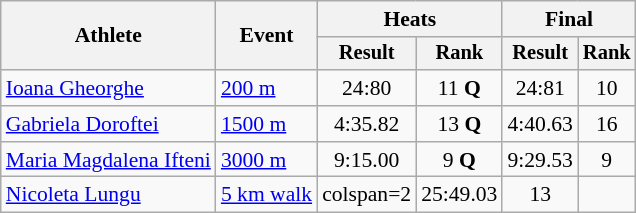<table class="wikitable" style="font-size:90%">
<tr>
<th rowspan=2>Athlete</th>
<th rowspan=2>Event</th>
<th colspan=2>Heats</th>
<th colspan=2>Final</th>
</tr>
<tr style="font-size:95%">
<th>Result</th>
<th>Rank</th>
<th>Result</th>
<th>Rank</th>
</tr>
<tr align=center>
<td align=left><a href='#'>Ioana Gheorghe</a></td>
<td align=left><a href='#'>200 m</a></td>
<td>24:80</td>
<td>11 <strong>Q</strong></td>
<td>24:81</td>
<td>10</td>
</tr>
<tr align=center>
<td align=left><a href='#'>Gabriela Doroftei</a></td>
<td align=left><a href='#'>1500 m</a></td>
<td>4:35.82</td>
<td>13 <strong>Q</strong></td>
<td>4:40.63</td>
<td>16</td>
</tr>
<tr align=center>
<td align=left><a href='#'>Maria Magdalena Ifteni</a></td>
<td align=left><a href='#'>3000 m</a></td>
<td>9:15.00</td>
<td>9 <strong>Q</strong></td>
<td>9:29.53</td>
<td>9</td>
</tr>
<tr align=center>
<td align=left><a href='#'>Nicoleta Lungu</a></td>
<td align=left><a href='#'>5 km walk</a></td>
<td>colspan=2 </td>
<td>25:49.03</td>
<td>13</td>
</tr>
</table>
